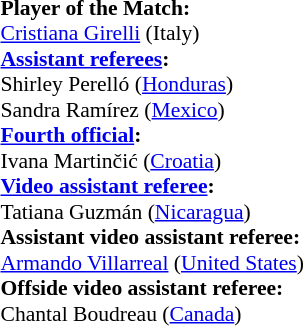<table style="width:100%; font-size:90%;">
<tr>
<td><br><strong>Player of the Match:</strong>
<br><a href='#'>Cristiana Girelli</a> (Italy)<br><strong><a href='#'>Assistant referees</a>:</strong>
<br>Shirley Perelló (<a href='#'>Honduras</a>)
<br>Sandra Ramírez (<a href='#'>Mexico</a>)
<br><strong><a href='#'>Fourth official</a>:</strong>
<br>Ivana Martinčić (<a href='#'>Croatia</a>)
<br><strong><a href='#'>Video assistant referee</a>:</strong>
<br>Tatiana Guzmán (<a href='#'>Nicaragua</a>)
<br><strong>Assistant video assistant referee:</strong>
<br><a href='#'>Armando Villarreal</a> (<a href='#'>United States</a>)
<br><strong>Offside video assistant referee:</strong>
<br>Chantal Boudreau (<a href='#'>Canada</a>)</td>
</tr>
</table>
